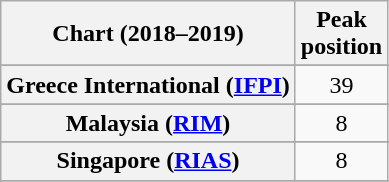<table class="wikitable sortable plainrowheaders" style="text-align:center">
<tr>
<th scope="col">Chart (2018–2019)</th>
<th scope="col">Peak<br>position</th>
</tr>
<tr>
</tr>
<tr>
</tr>
<tr>
</tr>
<tr>
</tr>
<tr>
</tr>
<tr>
</tr>
<tr>
</tr>
<tr>
</tr>
<tr>
</tr>
<tr>
<th scope="row">Greece International (<a href='#'>IFPI</a>)</th>
<td>39</td>
</tr>
<tr>
</tr>
<tr>
</tr>
<tr>
</tr>
<tr>
</tr>
<tr>
</tr>
<tr>
<th scope="row">Malaysia (<a href='#'>RIM</a>)</th>
<td>8</td>
</tr>
<tr>
</tr>
<tr>
</tr>
<tr>
</tr>
<tr>
</tr>
<tr>
</tr>
<tr>
</tr>
<tr>
<th scope="row">Singapore (<a href='#'>RIAS</a>)</th>
<td>8</td>
</tr>
<tr>
</tr>
<tr>
</tr>
<tr>
</tr>
<tr>
</tr>
<tr>
</tr>
<tr>
</tr>
<tr>
</tr>
<tr>
</tr>
</table>
